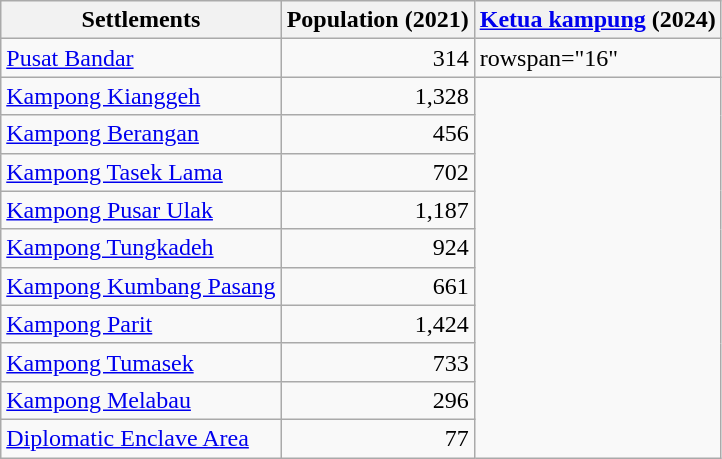<table class="wikitable">
<tr>
<th>Settlements</th>
<th>Population (2021)</th>
<th><a href='#'>Ketua kampung</a> (2024)</th>
</tr>
<tr>
<td><a href='#'>Pusat Bandar</a></td>
<td align="right">314</td>
<td>rowspan="16" </td>
</tr>
<tr>
<td><a href='#'>Kampong Kianggeh</a></td>
<td align="right">1,328</td>
</tr>
<tr>
<td><a href='#'>Kampong Berangan</a></td>
<td align="right">456</td>
</tr>
<tr>
<td><a href='#'>Kampong Tasek Lama</a></td>
<td align="right">702</td>
</tr>
<tr>
<td><a href='#'>Kampong Pusar Ulak</a></td>
<td align="right">1,187</td>
</tr>
<tr>
<td><a href='#'>Kampong Tungkadeh</a></td>
<td align="right">924</td>
</tr>
<tr>
<td><a href='#'>Kampong Kumbang Pasang</a></td>
<td align="right">661</td>
</tr>
<tr>
<td><a href='#'>Kampong Parit</a></td>
<td align="right">1,424</td>
</tr>
<tr>
<td><a href='#'>Kampong Tumasek</a></td>
<td align="right">733</td>
</tr>
<tr>
<td><a href='#'>Kampong Melabau</a></td>
<td align="right">296</td>
</tr>
<tr>
<td><a href='#'>Diplomatic Enclave Area</a></td>
<td align="right">77</td>
</tr>
</table>
